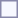<table style="border:1px solid #8888aa; background-color:#f7f8ff; padding:5px; font-size:95%; margin: 0px 12px 12px 0px;">
</table>
